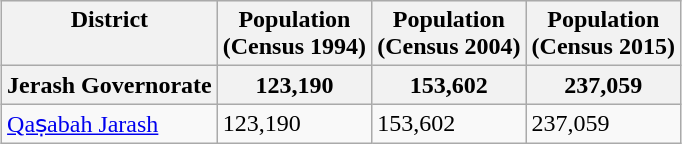<table class="wikitable sortable" style="margin-left:auto;margin-right:auto" style="text-align:right;">
<tr bgcolor="#ececec" valign=top>
<th>District</th>
<th>Population<br>(Census 1994)</th>
<th>Population<br>(Census 2004)</th>
<th>Population<br>(Census 2015)</th>
</tr>
<tr bgcolor="#ececec" valign=top>
<th align="center">Jerash Governorate</th>
<th>123,190</th>
<th>153,602</th>
<th>237,059</th>
</tr>
<tr>
<td align="left"><a href='#'>Qaṣabah Jarash</a></td>
<td>123,190</td>
<td>153,602</td>
<td>237,059</td>
</tr>
</table>
